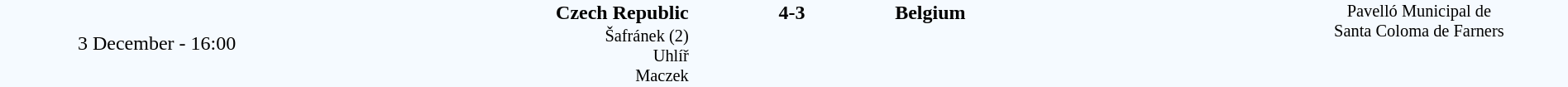<table style="width: 100%; background:#F5FAFF;" cellspacing="0">
<tr>
<td align=center rowspan=3 width=20%>3 December - 16:00</td>
</tr>
<tr>
<td width=24% align=right><strong>Czech Republic</strong> </td>
<td align=center width=13%><strong>4-3</strong></td>
<td width=24%> <strong>Belgium</strong></td>
<td style=font-size:85% rowspan=3 valign=top align=center>Pavelló Municipal de <br>Santa Coloma de Farners</td>
</tr>
<tr style=font-size:85%>
<td align=right valign=top>Šafránek (2)<br>Uhlíř<br>Maczek</td>
<td></td>
<td></td>
</tr>
</table>
